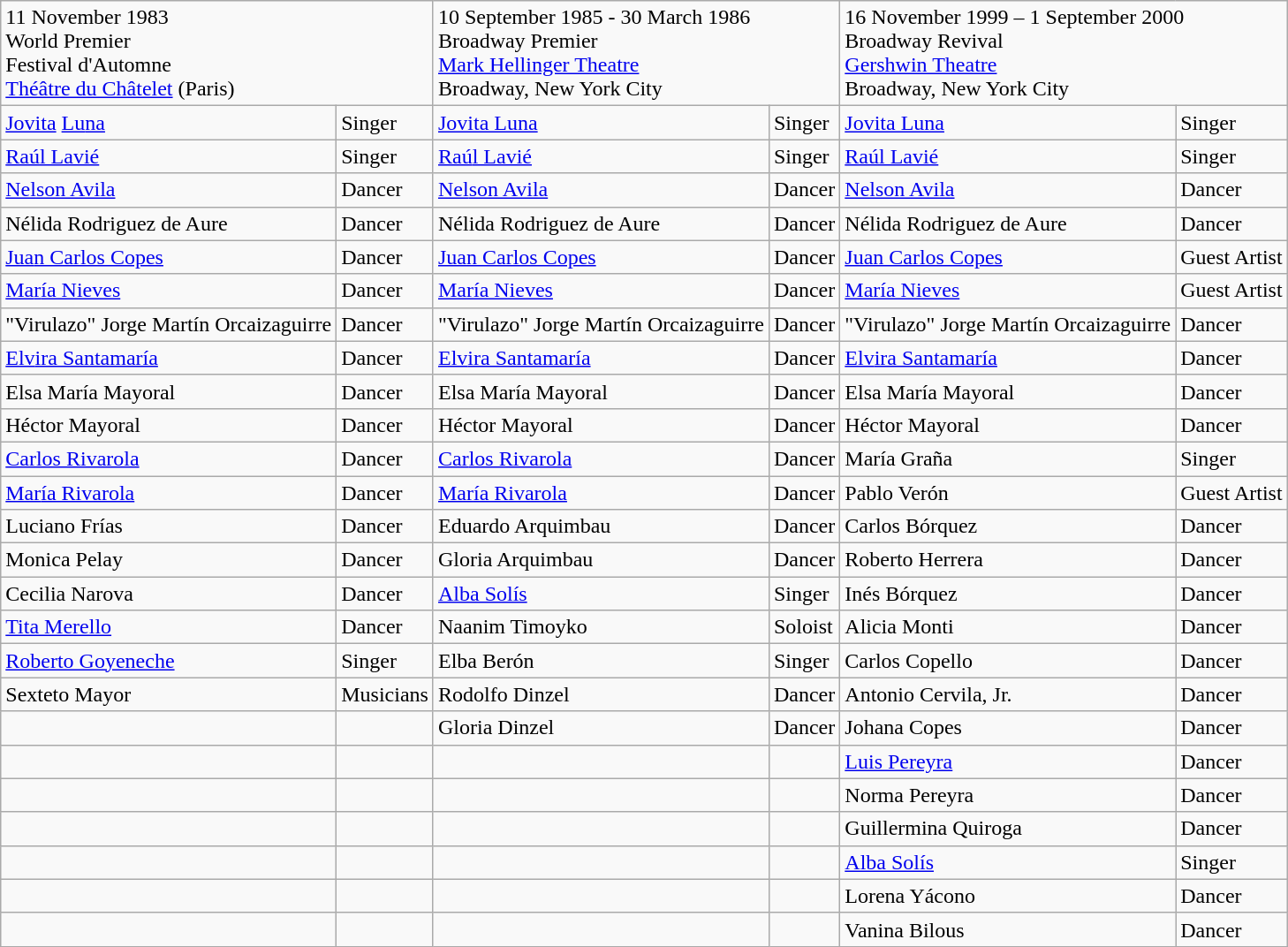<table class="wikitable mw-collapsible">
<tr>
<td colspan="2">11 November 1983<br>World Premier<br>Festival d'Automne<br><a href='#'>Théâtre du Châtelet</a> (Paris)</td>
<td colspan="2">10 September 1985 - 30 March 1986<br>Broadway Premier<br><a href='#'>Mark Hellinger Theatre</a><br>Broadway, New York City</td>
<td colspan="2">16 November 1999 – 1 September 2000<br>Broadway Revival<br><a href='#'>Gershwin Theatre</a><br>Broadway, New York City</td>
</tr>
<tr>
<td><a href='#'>Jovita</a> <em><span></span></em><a href='#'>Lu</a><em><span></span></em><a href='#'>na</a></td>
<td>Singer</td>
<td><a href='#'>Jovita Lu</a><em><span></span></em><a href='#'>na</a><em><span></span></em></td>
<td>Singer</td>
<td><a href='#'>Jovita Luna</a></td>
<td>Singer<em><span></span><span></span><span></span><span></span></em></td>
</tr>
<tr>
<td><a href='#'>Raú</a><em><span></span></em><a href='#'>l Lavié</a><em><span></span></em></td>
<td>Singer</td>
<td><a href='#'>Raú</a><em><span></span></em><a href='#'>l Lavié</a><em><span></span><span></span></em></td>
<td>Singer</td>
<td><a href='#'>Raúl Lavié</a></td>
<td>Singer</td>
</tr>
<tr>
<td><a href='#'>Nel</a><em><span></span></em><a href='#'>son Avila</a><em><span></span><span></span><span></span></em></td>
<td>Dancer</td>
<td><a href='#'>Nel</a><em><span></span></em><a href='#'>son Avila</a><em><span></span><span></span></em></td>
<td>Dancer</td>
<td><a href='#'>Nelson Avila</a></td>
<td>Dancer</td>
</tr>
<tr>
<td>Nél<em><span></span></em>ida Rodriguez de Aure<em><span></span><span></span><span></span></em></td>
<td>Dancer</td>
<td>Nél<em><span></span></em>ida Rodriguez de Aure<em><span></span><span></span></em></td>
<td>Dancer</td>
<td>Nélida Rodriguez de Aure</td>
<td>Dancer</td>
</tr>
<tr>
<td><a href='#'>Jua</a><em><span></span></em><a href='#'>n Carlos Copes</a><em><span></span></em></td>
<td>Dancer</td>
<td><a href='#'>Jua</a><em><span></span></em><a href='#'>n Carlos Copes</a><em><span></span><span></span><span></span><span></span><span></span><span></span><span></span></em></td>
<td>Dancer</td>
<td><a href='#'>Juan Carlos Copes</a></td>
<td>Guest Artist<em><span></span><span></span><span></span><span></span></em></td>
</tr>
<tr>
<td><a href='#'>Ma</a><em><span></span></em><a href='#'>r</a><em><span></span></em><a href='#'>ía Nieves</a><em><span></span><span></span><span></span><span></span><span></span><span></span><span></span><span></span></em></td>
<td>Dancer</td>
<td><a href='#'>Ma</a><em><span></span></em><a href='#'>r</a><em><span></span></em><a href='#'>ía Nieves</a><em><span></span><span></span><span></span></em></td>
<td>Dancer</td>
<td><a href='#'>María Nieves</a></td>
<td>Guest Artist<em><span></span><span></span><span></span><span></span><span></span><span></span><span></span><span></span></em></td>
</tr>
<tr>
<td>"Virulazo<em><span></span></em>" Jorge Martín Orcaizaguirre<em><span></span></em></td>
<td>Dancer</td>
<td>"Virulazo<em><span></span></em>" Jorge Martín Orcaizaguirre<em><span></span><span></span></em></td>
<td>Dancer</td>
<td>"Virulazo<em><span></span></em>" Jorge Martín Orcaizaguirre<em><span></span><span></span></em></td>
<td>Dancer<em><span></span><span></span></em></td>
</tr>
<tr>
<td><a href='#'>Elv</a><em><span></span></em><a href='#'>ira Santamaría</a><em><span></span></em></td>
<td>Dancer</td>
<td><a href='#'>Elv</a><em><span></span></em><a href='#'>ira Santamaría</a><em><span></span><span></span><span></span><span></span><span></span><span></span></em></td>
<td>Dancer</td>
<td><a href='#'>Elv</a><em><span></span></em><a href='#'>ira Santamaría</a><em><span></span></em></td>
<td>Dancer<em><span></span><span></span></em></td>
</tr>
<tr>
<td>Els<em><span></span></em>a María Mayoral<em><span></span></em></td>
<td>Dancer</td>
<td>Els<em><span></span></em>a María Mayoral</td>
<td>Dancer</td>
<td>Els<em><span></span></em>a María Mayoral<em><span></span></em></td>
<td>Dancer</td>
</tr>
<tr>
<td><em><span></span></em>Héc<em><span></span></em>tor Mayoral<em><span></span><span></span><span></span><span></span></em></td>
<td>Dancer<em><span></span></em></td>
<td><em><span></span></em>Héc<em><span></span></em>tor Mayoral</td>
<td>Dancer</td>
<td><em><span></span></em>Héc<em><span></span></em>tor Mayoral<em><span></span><span></span></em></td>
<td>Dancer</td>
</tr>
<tr>
<td><a href='#'>Car</a><em><span></span></em><a href='#'>los Rivarola</a><em><span></span><span></span><span></span><span></span><span></span><span></span><span></span></em></td>
<td>Dancer<em><span></span><span></span></em></td>
<td><a href='#'>Car</a><em><span></span></em><a href='#'>los Rivarola</a><em><span></span></em></td>
<td>Dancer<em><span></span><span></span></em></td>
<td>María Graña</td>
<td>Singer<em><span></span><span></span><span></span><span></span><span></span><span></span><span></span><span></span></em></td>
</tr>
<tr>
<td><a href='#'>Mar</a><em><span></span></em><a href='#'>ía Rivarola</a><em><span></span></em></td>
<td>Dancer<em><span></span><span></span></em></td>
<td><a href='#'>Mar</a><em><span></span></em><a href='#'>ía Rivarola</a><em><span></span></em></td>
<td>Dancer<em><span></span><span></span></em></td>
<td>Pablo Verón</td>
<td>Guest Arti<em><span></span></em>st<em><span></span></em></td>
</tr>
<tr>
<td>Luciano Frías<em><span></span><span></span></em></td>
<td>Dancer</td>
<td>Edu<em><span></span></em>a<em><span></span></em>rdo Arquimbau<em><span></span><span></span><span></span></em></td>
<td>Dancer</td>
<td>Carlos Bórquez</td>
<td>Dancer<em><span></span><span></span></em></td>
</tr>
<tr>
<td>Monica Pelay<em><span></span><span></span><span></span><span></span><span></span><span></span><span></span><span></span><span></span><span></span></em></td>
<td>Dancer</td>
<td>Glo<em><span></span></em>ria Arquimbau<em><span></span><span></span><span></span><span></span><span></span><span></span><span></span><span></span><span></span><span></span></em></td>
<td>Dancer</td>
<td>Roberto Herrera</td>
<td>Dancer</td>
</tr>
<tr>
<td>Cecilia Narova</td>
<td>Dancer</td>
<td><a href='#'>Alb</a><em><span></span></em><a href='#'>a Solís</a><em><span></span><span></span><span></span></em></td>
<td>Singer</td>
<td>Inés Bórquez</td>
<td>Dancer</td>
</tr>
<tr>
<td><a href='#'>Tita Merello</a><em><span></span><span></span><span></span><span></span><span></span><span></span><span></span><span></span></em></td>
<td>Dancer</td>
<td>Naa<em><span></span></em>nim Timoyko<em><span></span><span></span></em></td>
<td>Soloist</td>
<td>Alicia Monti</td>
<td>Dancer</td>
</tr>
<tr>
<td><a href='#'>Roberto Goyeneche</a><em><span></span><span></span><span></span><span></span></em></td>
<td>Singer</td>
<td>Elba Berón<em><span></span></em></td>
<td>Singer<em><span></span><span></span></em></td>
<td>Carlos Copello</td>
<td>Dance<em><span></span></em>r</td>
</tr>
<tr>
<td>Sexteto Mayor</td>
<td>Musicians</td>
<td>Rod<em><span></span></em>olfo Dinzel<em><span></span><span></span><span></span><span></span></em></td>
<td>Dancer<em><span></span><span></span><span></span><span></span><span></span><span></span><span></span><span></span><span></span><span></span></em></td>
<td>Antonio Cervila, Jr.</td>
<td>Dance<em><span></span></em>r</td>
</tr>
<tr>
<td></td>
<td></td>
<td>Glo<em><span></span></em>ria Dinzel<em><span></span><span></span><span></span><span></span></em></td>
<td>Dancer<em><span></span><span></span><span></span><span></span><span></span><span></span><span></span><span></span><span></span><span></span><span></span><span></span><span></span><span></span><span></span><span></span><span></span><span></span><span></span><span></span></em></td>
<td>Johana Copes</td>
<td>Dancer<em><span></span></em></td>
</tr>
<tr>
<td></td>
<td></td>
<td><em><span></span></em></td>
<td></td>
<td><a href='#'>Luis Pereyra</a> <em><span></span></em></td>
<td>Dancer</td>
</tr>
<tr>
<td></td>
<td></td>
<td><em><span></span></em></td>
<td></td>
<td>Norma Pereyra</td>
<td>Dancer</td>
</tr>
<tr>
<td><em><span></span><span></span><span></span><span></span></em></td>
<td></td>
<td></td>
<td><em><span></span></em></td>
<td>Guillermina Quiroga</td>
<td>Dancer</td>
</tr>
<tr>
<td></td>
<td></td>
<td><em><span></span><span></span></em></td>
<td><em><span></span><span></span></em></td>
<td><a href='#'>Alba Solís</a></td>
<td>Singer</td>
</tr>
<tr>
<td></td>
<td></td>
<td><em><span></span><span></span></em></td>
<td><em><span></span><span></span><span></span><span></span><span></span><span></span><span></span><span></span><span></span><span></span></em></td>
<td>L<em><span></span></em>orena Yácono</td>
<td>Dancer</td>
</tr>
<tr>
<td></td>
<td></td>
<td></td>
<td></td>
<td>Vanina Bilous</td>
<td>Dancer</td>
</tr>
</table>
